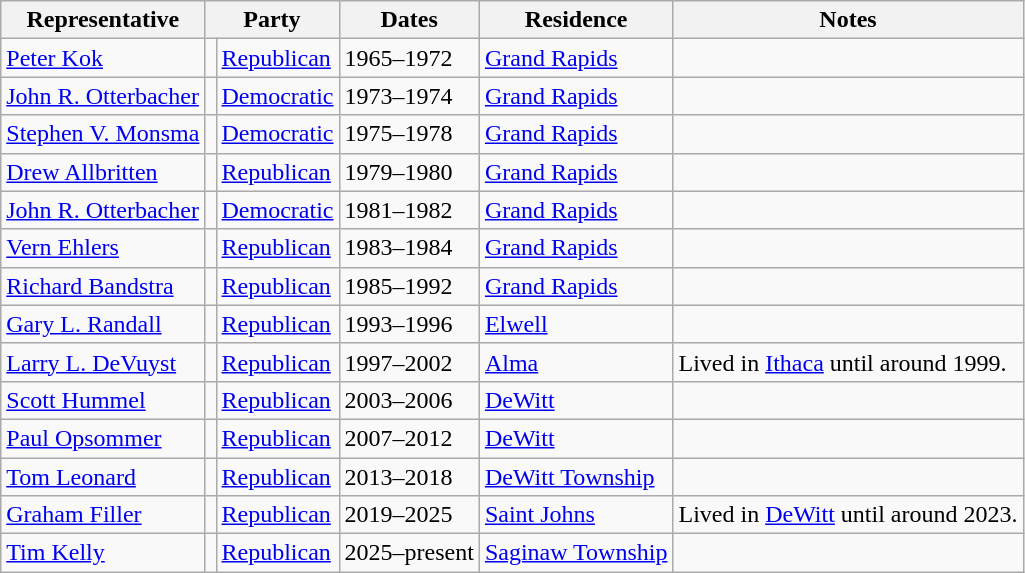<table class=wikitable>
<tr valign=bottom>
<th>Representative</th>
<th colspan="2">Party</th>
<th>Dates</th>
<th>Residence</th>
<th>Notes</th>
</tr>
<tr>
<td><a href='#'>Peter Kok</a></td>
<td bgcolor=></td>
<td><a href='#'>Republican</a></td>
<td>1965–1972</td>
<td><a href='#'>Grand Rapids</a></td>
<td></td>
</tr>
<tr>
<td><a href='#'>John R. Otterbacher</a></td>
<td bgcolor=></td>
<td><a href='#'>Democratic</a></td>
<td>1973–1974</td>
<td><a href='#'>Grand Rapids</a></td>
<td></td>
</tr>
<tr>
<td><a href='#'>Stephen V. Monsma</a></td>
<td bgcolor=></td>
<td><a href='#'>Democratic</a></td>
<td>1975–1978</td>
<td><a href='#'>Grand Rapids</a></td>
<td></td>
</tr>
<tr>
<td><a href='#'>Drew Allbritten</a></td>
<td bgcolor=></td>
<td><a href='#'>Republican</a></td>
<td>1979–1980</td>
<td><a href='#'>Grand Rapids</a></td>
<td></td>
</tr>
<tr>
<td><a href='#'>John R. Otterbacher</a></td>
<td bgcolor=></td>
<td><a href='#'>Democratic</a></td>
<td>1981–1982</td>
<td><a href='#'>Grand Rapids</a></td>
<td></td>
</tr>
<tr>
<td><a href='#'>Vern Ehlers</a></td>
<td bgcolor=></td>
<td><a href='#'>Republican</a></td>
<td>1983–1984</td>
<td><a href='#'>Grand Rapids</a></td>
<td></td>
</tr>
<tr>
<td><a href='#'>Richard Bandstra</a></td>
<td bgcolor=></td>
<td><a href='#'>Republican</a></td>
<td>1985–1992</td>
<td><a href='#'>Grand Rapids</a></td>
<td></td>
</tr>
<tr>
<td><a href='#'>Gary L. Randall</a></td>
<td bgcolor=></td>
<td><a href='#'>Republican</a></td>
<td>1993–1996</td>
<td><a href='#'>Elwell</a></td>
<td></td>
</tr>
<tr>
<td><a href='#'>Larry L. DeVuyst</a></td>
<td bgcolor=></td>
<td><a href='#'>Republican</a></td>
<td>1997–2002</td>
<td><a href='#'>Alma</a></td>
<td>Lived in <a href='#'>Ithaca</a> until around 1999.</td>
</tr>
<tr>
<td><a href='#'>Scott Hummel</a></td>
<td bgcolor=></td>
<td><a href='#'>Republican</a></td>
<td>2003–2006</td>
<td><a href='#'>DeWitt</a></td>
<td></td>
</tr>
<tr>
<td><a href='#'>Paul Opsommer</a></td>
<td bgcolor=></td>
<td><a href='#'>Republican</a></td>
<td>2007–2012</td>
<td><a href='#'>DeWitt</a></td>
<td></td>
</tr>
<tr>
<td><a href='#'>Tom Leonard</a></td>
<td bgcolor=></td>
<td><a href='#'>Republican</a></td>
<td>2013–2018</td>
<td><a href='#'>DeWitt Township</a></td>
<td></td>
</tr>
<tr>
<td><a href='#'>Graham Filler</a></td>
<td bgcolor=></td>
<td><a href='#'>Republican</a></td>
<td>2019–2025</td>
<td><a href='#'>Saint Johns</a></td>
<td>Lived in <a href='#'>DeWitt</a> until around 2023.</td>
</tr>
<tr>
<td><a href='#'>Tim Kelly</a></td>
<td bgcolor=></td>
<td><a href='#'>Republican</a></td>
<td>2025–present</td>
<td><a href='#'>Saginaw Township</a></td>
<td></td>
</tr>
</table>
